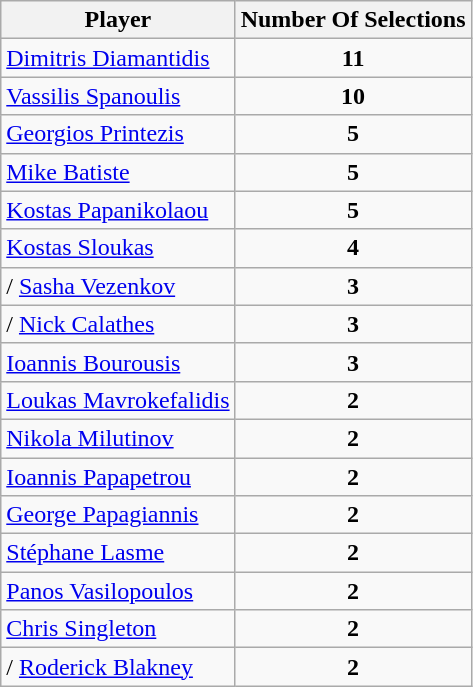<table | class="wikitable sortable">
<tr>
<th>Player</th>
<th>Number Of Selections</th>
</tr>
<tr>
<td> <a href='#'>Dimitris Diamantidis</a></td>
<td style="text-align:center;"><strong>11</strong></td>
</tr>
<tr>
<td> <a href='#'>Vassilis Spanoulis</a></td>
<td style="text-align:center;"><strong>10</strong></td>
</tr>
<tr>
<td> <a href='#'>Georgios Printezis</a></td>
<td style="text-align:center;"><strong>5</strong></td>
</tr>
<tr>
<td> <a href='#'>Mike Batiste</a></td>
<td style="text-align:center;"><strong>5</strong></td>
</tr>
<tr>
<td> <a href='#'>Kostas Papanikolaou</a></td>
<td style="text-align:center;"><strong>5</strong></td>
</tr>
<tr>
<td> <a href='#'>Kostas Sloukas</a></td>
<td style="text-align:center;"><strong>4</strong></td>
</tr>
<tr>
<td>/ <a href='#'>Sasha Vezenkov</a></td>
<td style="text-align:center;"><strong>3</strong></td>
</tr>
<tr>
<td>/ <a href='#'>Nick Calathes</a></td>
<td style="text-align:center;"><strong>3</strong></td>
</tr>
<tr>
<td> <a href='#'>Ioannis Bourousis</a></td>
<td style="text-align:center;"><strong>3</strong></td>
</tr>
<tr>
<td> <a href='#'>Loukas Mavrokefalidis</a></td>
<td style="text-align:center;"><strong>2</strong></td>
</tr>
<tr>
<td> <a href='#'>Nikola Milutinov</a></td>
<td style="text-align:center;"><strong>2</strong></td>
</tr>
<tr>
<td> <a href='#'>Ioannis Papapetrou</a></td>
<td style="text-align:center;"><strong>2</strong></td>
</tr>
<tr>
<td> <a href='#'>George Papagiannis</a></td>
<td style="text-align:center;"><strong>2</strong></td>
</tr>
<tr>
<td> <a href='#'>Stéphane Lasme</a></td>
<td style="text-align:center;"><strong>2</strong></td>
</tr>
<tr>
<td> <a href='#'>Panos Vasilopoulos</a></td>
<td style="text-align:center;"><strong>2</strong></td>
</tr>
<tr>
<td> <a href='#'>Chris Singleton</a></td>
<td style="text-align:center;"><strong>2</strong></td>
</tr>
<tr>
<td>/ <a href='#'>Roderick Blakney</a></td>
<td style="text-align:center;"><strong>2</strong></td>
</tr>
</table>
